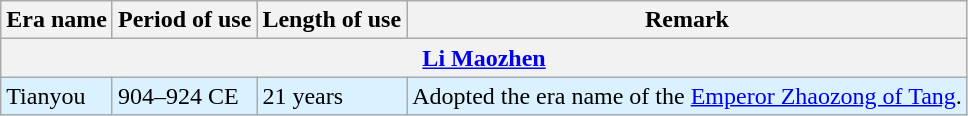<table class="wikitable">
<tr>
<th>Era name</th>
<th>Period of use</th>
<th>Length of use</th>
<th>Remark</th>
</tr>
<tr>
<th colspan="4"><a href='#'>Li Maozhen</a><br></th>
</tr>
<tr style="background:#DAF2FF;">
<td>Tianyou<br></td>
<td>904–924 CE</td>
<td>21 years</td>
<td>Adopted the era name of the <a href='#'>Emperor Zhaozong of Tang</a>.</td>
</tr>
</table>
